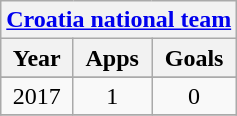<table class="wikitable" style="text-align:center">
<tr>
<th colspan=3><a href='#'>Croatia national team</a></th>
</tr>
<tr>
<th>Year</th>
<th>Apps</th>
<th>Goals</th>
</tr>
<tr>
</tr>
<tr>
<td>2017</td>
<td>1</td>
<td>0</td>
</tr>
<tr>
</tr>
</table>
